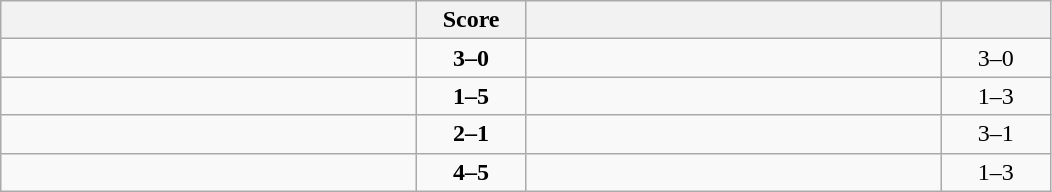<table class="wikitable" style="text-align: center; ">
<tr>
<th align="right" width="270"></th>
<th width="65">Score</th>
<th align="left" width="270"></th>
<th width="65"></th>
</tr>
<tr>
<td align="left"><strong></strong></td>
<td><strong>3–0</strong></td>
<td align="left"></td>
<td>3–0 <strong></strong></td>
</tr>
<tr>
<td align="left"></td>
<td><strong>1–5</strong></td>
<td align="left"><strong></strong></td>
<td>1–3 <strong></strong></td>
</tr>
<tr>
<td align="left"><strong></strong></td>
<td><strong>2–1</strong></td>
<td align="left"></td>
<td>3–1 <strong></strong></td>
</tr>
<tr>
<td align="left"></td>
<td><strong>4–5</strong></td>
<td align="left"><strong></strong></td>
<td>1–3 <strong></strong></td>
</tr>
</table>
